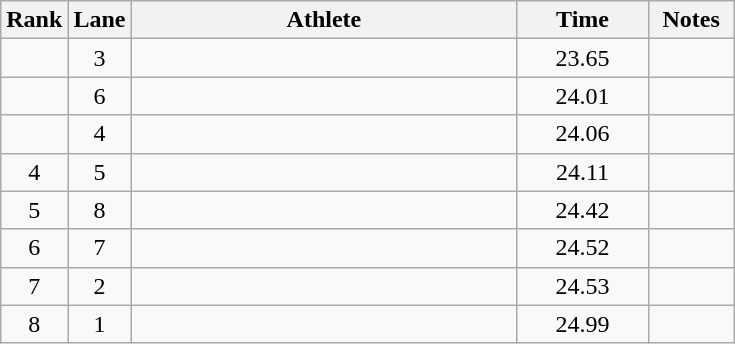<table class="wikitable sortable" style="text-align:center">
<tr>
<th width=10>Rank</th>
<th width=10>Lane</th>
<th width=250>Athlete</th>
<th width=80>Time</th>
<th width=50>Notes</th>
</tr>
<tr>
<td></td>
<td>3</td>
<td align=left></td>
<td>23.65</td>
<td></td>
</tr>
<tr>
<td></td>
<td>6</td>
<td align=left></td>
<td>24.01</td>
<td></td>
</tr>
<tr>
<td></td>
<td>4</td>
<td align=left></td>
<td>24.06</td>
<td></td>
</tr>
<tr>
<td>4</td>
<td>5</td>
<td align=left></td>
<td>24.11</td>
<td></td>
</tr>
<tr>
<td>5</td>
<td>8</td>
<td align=left></td>
<td>24.42</td>
<td></td>
</tr>
<tr>
<td>6</td>
<td>7</td>
<td align=left></td>
<td>24.52</td>
<td></td>
</tr>
<tr>
<td>7</td>
<td>2</td>
<td align=left></td>
<td>24.53</td>
<td></td>
</tr>
<tr>
<td>8</td>
<td>1</td>
<td align=left></td>
<td>24.99</td>
<td></td>
</tr>
</table>
